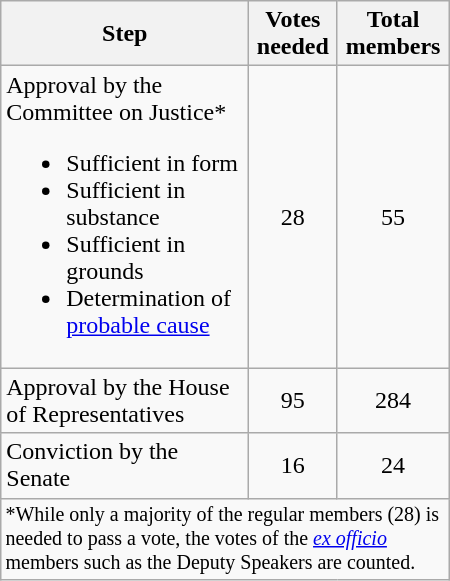<table class=wikitable align=right style="text-align:center;width:300px; margin: 0 0 0.5em 1em">
<tr>
<th>Step</th>
<th>Votes<br>needed</th>
<th>Total<br>members</th>
</tr>
<tr>
<td align=left>Approval by the Committee on Justice*<br><ul><li>Sufficient in form</li><li>Sufficient in substance</li><li>Sufficient in grounds</li><li>Determination of <a href='#'>probable cause</a></li></ul></td>
<td>28</td>
<td>55</td>
</tr>
<tr>
<td align=left>Approval by the House of Representatives</td>
<td>95</td>
<td>284</td>
</tr>
<tr>
<td align=left>Conviction by the Senate</td>
<td>16</td>
<td>24</td>
</tr>
<tr>
<td colspan=3 align=left style="font-size:smaller;">*While only a majority of the regular members (28) is needed to pass a vote, the votes of the <em><a href='#'>ex officio</a></em> members such as the Deputy Speakers are counted.</td>
</tr>
</table>
